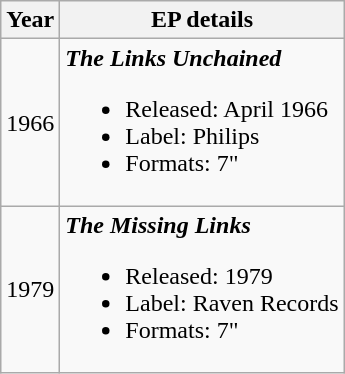<table class="wikitable">
<tr>
<th>Year</th>
<th>EP details</th>
</tr>
<tr>
<td>1966</td>
<td><strong><em>The Links Unchained</em></strong><br><ul><li>Released: April 1966</li><li>Label: Philips </li><li>Formats: 7"</li></ul></td>
</tr>
<tr>
<td>1979</td>
<td><strong><em>The Missing Links</em></strong><br><ul><li>Released: 1979</li><li>Label: Raven Records </li><li>Formats: 7"</li></ul></td>
</tr>
</table>
